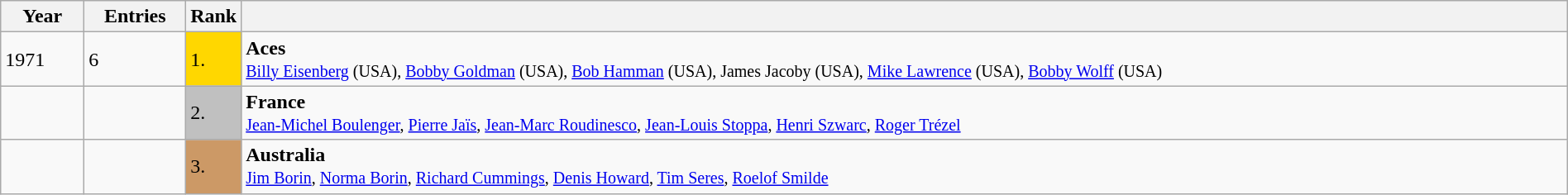<table class="wikitable" style="width:100%;">
<tr>
<th>Year</th>
<th>Entries</th>
<th>Rank</th>
<th></th>
</tr>
<tr>
<td width=60>1971</td>
<td>6</td>
<td style="background:gold; width:30px;">1.</td>
<td> <strong>Aces</strong><br><small><a href='#'>Billy Eisenberg</a> (USA), <a href='#'>Bobby Goldman</a> (USA), <a href='#'>Bob Hamman</a> (USA), James Jacoby (USA), <a href='#'>Mike Lawrence</a> (USA), <a href='#'>Bobby Wolff</a> (USA)</small></td>
</tr>
<tr>
<td></td>
<td></td>
<td style="background:silver;">2.</td>
<td> <strong>France</strong><br><small><a href='#'>Jean-Michel Boulenger</a>, <a href='#'>Pierre Jaïs</a>, <a href='#'>Jean-Marc Roudinesco</a>, <a href='#'>Jean-Louis Stoppa</a>, <a href='#'>Henri Szwarc</a>, <a href='#'>Roger Trézel</a></small></td>
</tr>
<tr>
<td></td>
<td></td>
<td style="background:#c96;">3.</td>
<td> <strong>Australia</strong><br><small><a href='#'>Jim Borin</a>, <a href='#'>Norma Borin</a>, <a href='#'>Richard Cummings</a>, <a href='#'>Denis Howard</a>, <a href='#'>Tim Seres</a>, <a href='#'>Roelof Smilde</a></small></td>
</tr>
</table>
